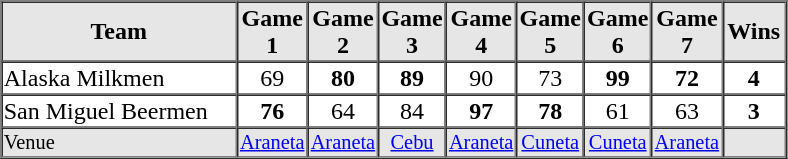<table border=1 cellspacing=0 width=525 align=center>
<tr style="text-align:center; background-color:#e6e6e6;">
<th align=center width=30%>Team</th>
<th width=8%>Game 1</th>
<th width=8%>Game 2</th>
<th width=8%>Game 3</th>
<th width=8%>Game 4</th>
<th width=8%>Game 5</th>
<th width=8%>Game 6</th>
<th width=8%>Game 7</th>
<th width=8%>Wins</th>
</tr>
<tr style="text-align:center;">
<td align=left>Alaska Milkmen</td>
<td>69</td>
<td><strong>80</strong></td>
<td><strong>89</strong></td>
<td>90</td>
<td>73</td>
<td><strong>99</strong></td>
<td><strong>72</strong></td>
<td><strong>4</strong></td>
</tr>
<tr style="text-align:center;">
<td align=left>San Miguel Beermen</td>
<td><strong>76</strong></td>
<td>64</td>
<td>84</td>
<td><strong>97</strong></td>
<td><strong>78</strong></td>
<td>61</td>
<td>63</td>
<td><strong>3</strong></td>
</tr>
<tr style="text-align:center; font-size: 85%; background-color:#e6e6e6;">
<td align=left>Venue</td>
<td><a href='#'>Araneta</a></td>
<td><a href='#'>Araneta</a></td>
<td><a href='#'>Cebu</a></td>
<td><a href='#'>Araneta</a></td>
<td><a href='#'>Cuneta</a></td>
<td><a href='#'>Cuneta</a></td>
<td><a href='#'>Araneta</a></td>
<td></td>
</tr>
</table>
